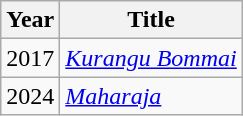<table class="wikitable">
<tr>
<th>Year</th>
<th>Title</th>
</tr>
<tr>
<td>2017</td>
<td><em><a href='#'>Kurangu Bommai</a></em></td>
</tr>
<tr>
<td>2024</td>
<td><em><a href='#'>Maharaja</a></em></td>
</tr>
</table>
